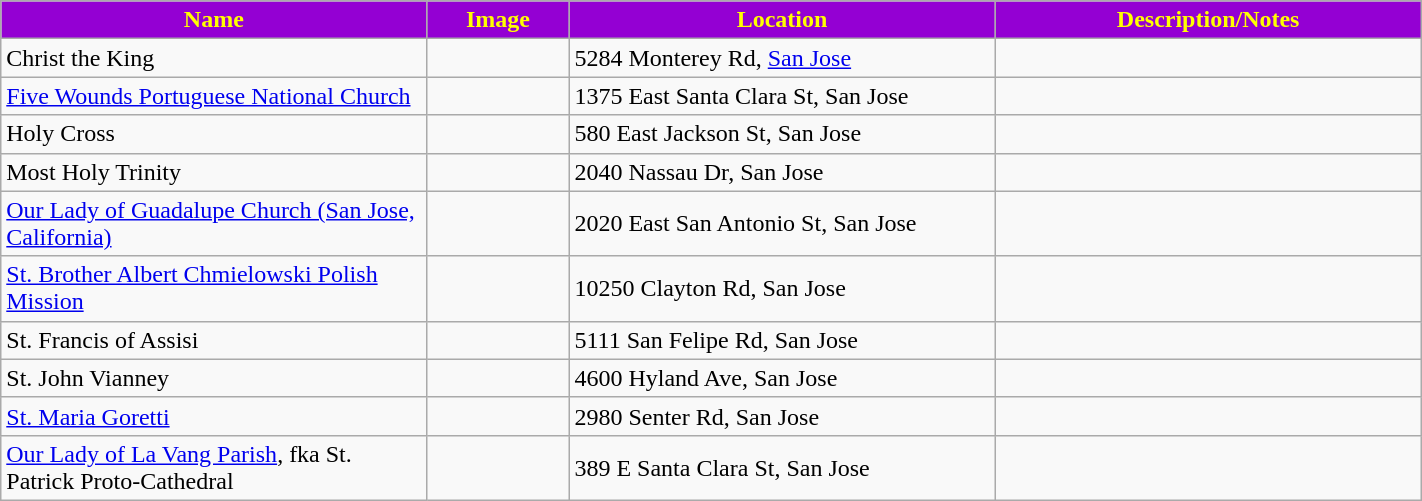<table class="wikitable sortable" style="width:75%">
<tr>
<th style="background:darkviolet; color:yellow;" width="30%"><strong>Name</strong></th>
<th style="background:darkviolet; color:yellow;" width="10%"><strong>Image</strong></th>
<th style="background:darkviolet; color:yellow;" width="30%"><strong>Location</strong></th>
<th style="background:darkviolet; color:yellow;" width="30"><strong>Description/Notes</strong></th>
</tr>
<tr>
<td>Christ the King</td>
<td></td>
<td>5284 Monterey Rd, <a href='#'>San Jose</a></td>
<td></td>
</tr>
<tr>
<td><a href='#'>Five Wounds Portuguese National Church</a></td>
<td></td>
<td>1375 East Santa Clara St, San Jose</td>
<td></td>
</tr>
<tr>
<td>Holy Cross</td>
<td></td>
<td>580 East Jackson St, San Jose</td>
<td></td>
</tr>
<tr>
<td>Most Holy Trinity</td>
<td></td>
<td>2040 Nassau Dr, San Jose</td>
<td></td>
</tr>
<tr>
<td><a href='#'>Our Lady of Guadalupe Church (San Jose, California)</a></td>
<td></td>
<td>2020 East San Antonio St, San Jose</td>
<td></td>
</tr>
<tr>
<td><a href='#'>St. Brother Albert Chmielowski Polish Mission</a></td>
<td></td>
<td>10250 Clayton Rd, San Jose</td>
<td></td>
</tr>
<tr>
<td>St. Francis of Assisi</td>
<td></td>
<td>5111 San Felipe Rd, San Jose</td>
<td></td>
</tr>
<tr>
<td>St. John Vianney</td>
<td></td>
<td>4600 Hyland Ave, San Jose</td>
<td></td>
</tr>
<tr>
<td><a href='#'>St. Maria Goretti</a></td>
<td></td>
<td>2980 Senter Rd, San Jose</td>
<td></td>
</tr>
<tr>
<td><a href='#'>Our Lady of La Vang Parish</a>, fka St. Patrick Proto-Cathedral</td>
<td></td>
<td>389 E Santa Clara St, San Jose</td>
<td></td>
</tr>
</table>
